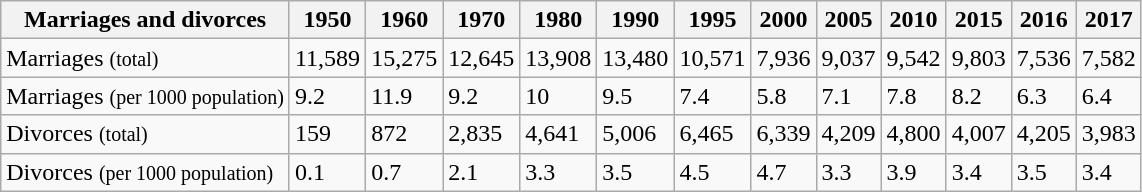<table class="wikitable">
<tr>
<th>Marriages and divorces</th>
<th>1950</th>
<th>1960</th>
<th>1970</th>
<th>1980</th>
<th>1990</th>
<th>1995</th>
<th>2000</th>
<th>2005</th>
<th>2010</th>
<th>2015</th>
<th>2016</th>
<th>2017</th>
</tr>
<tr>
<td>Marriages <small>(total)</small></td>
<td>11,589</td>
<td>15,275</td>
<td>12,645</td>
<td>13,908</td>
<td>13,480</td>
<td>10,571</td>
<td>7,936</td>
<td>9,037</td>
<td>9,542</td>
<td>9,803</td>
<td>7,536</td>
<td>7,582</td>
</tr>
<tr>
<td>Marriages <small>(per 1000 population)</small></td>
<td>9.2</td>
<td>11.9</td>
<td>9.2</td>
<td>10</td>
<td>9.5</td>
<td>7.4</td>
<td>5.8</td>
<td>7.1</td>
<td>7.8</td>
<td>8.2</td>
<td>6.3</td>
<td>6.4</td>
</tr>
<tr>
<td>Divorces <small>(total)</small></td>
<td>159</td>
<td>872</td>
<td>2,835</td>
<td>4,641</td>
<td>5,006</td>
<td>6,465</td>
<td>6,339</td>
<td>4,209</td>
<td>4,800</td>
<td>4,007</td>
<td>4,205</td>
<td>3,983</td>
</tr>
<tr>
<td>Divorces <small>(per 1000 population)</small></td>
<td>0.1</td>
<td>0.7</td>
<td>2.1</td>
<td>3.3</td>
<td>3.5</td>
<td>4.5</td>
<td>4.7</td>
<td>3.3</td>
<td>3.9</td>
<td>3.4</td>
<td>3.5</td>
<td>3.4</td>
</tr>
</table>
